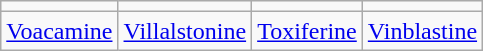<table class="wikitable center">
<tr>
<td></td>
<td></td>
<td></td>
<td></td>
</tr>
<tr>
<td><a href='#'>Voacamine</a></td>
<td><a href='#'>Villalstonine</a></td>
<td><a href='#'>Toxiferine</a></td>
<td><a href='#'>Vinblastine</a></td>
</tr>
</table>
